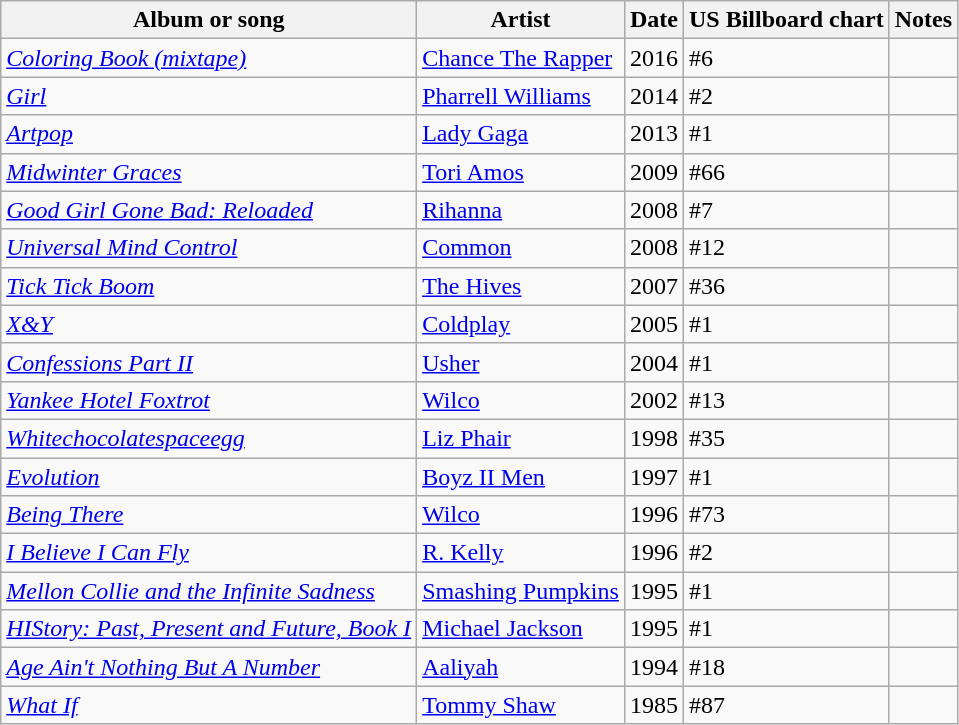<table class="wikitable">
<tr>
<th>Album or song</th>
<th>Artist</th>
<th>Date</th>
<th>US Billboard chart</th>
<th>Notes</th>
</tr>
<tr>
<td><em><a href='#'>Coloring Book (mixtape)</a></em></td>
<td><a href='#'>Chance The Rapper</a></td>
<td>2016</td>
<td>#6</td>
<td></td>
</tr>
<tr>
<td><em><a href='#'>Girl</a></em></td>
<td><a href='#'>Pharrell Williams</a></td>
<td>2014</td>
<td>#2</td>
<td></td>
</tr>
<tr>
<td><em><a href='#'>Artpop</a></em></td>
<td><a href='#'>Lady Gaga</a></td>
<td>2013</td>
<td>#1</td>
<td></td>
</tr>
<tr>
<td><em><a href='#'>Midwinter Graces</a></em></td>
<td><a href='#'>Tori Amos</a></td>
<td>2009</td>
<td>#66</td>
<td></td>
</tr>
<tr>
<td><em><a href='#'>Good Girl Gone Bad: Reloaded</a></em></td>
<td><a href='#'>Rihanna</a></td>
<td>2008</td>
<td>#7</td>
<td></td>
</tr>
<tr>
<td><em><a href='#'>Universal Mind Control</a></em></td>
<td><a href='#'>Common</a></td>
<td>2008</td>
<td>#12</td>
<td></td>
</tr>
<tr>
<td><em><a href='#'>Tick Tick Boom</a></em></td>
<td><a href='#'>The Hives</a></td>
<td>2007</td>
<td>#36</td>
<td></td>
</tr>
<tr>
<td><em><a href='#'>X&Y</a></em></td>
<td><a href='#'>Coldplay</a></td>
<td>2005</td>
<td>#1</td>
<td></td>
</tr>
<tr>
<td><em><a href='#'>Confessions Part II</a></em></td>
<td><a href='#'>Usher</a></td>
<td>2004</td>
<td>#1</td>
<td></td>
</tr>
<tr>
<td><em><a href='#'>Yankee Hotel Foxtrot</a></em></td>
<td><a href='#'>Wilco</a></td>
<td>2002</td>
<td>#13</td>
<td></td>
</tr>
<tr>
<td><em><a href='#'>Whitechocolatespaceegg</a></em></td>
<td><a href='#'>Liz Phair</a></td>
<td>1998</td>
<td>#35</td>
<td></td>
</tr>
<tr>
<td><em><a href='#'>Evolution</a></em></td>
<td><a href='#'>Boyz II Men</a></td>
<td>1997</td>
<td>#1</td>
<td></td>
</tr>
<tr>
<td><em><a href='#'>Being There</a></em></td>
<td><a href='#'>Wilco</a></td>
<td>1996</td>
<td>#73</td>
<td></td>
</tr>
<tr>
<td><em><a href='#'>I Believe I Can Fly</a></em></td>
<td><a href='#'>R. Kelly</a></td>
<td>1996</td>
<td>#2</td>
<td></td>
</tr>
<tr>
<td><em><a href='#'>Mellon Collie and the Infinite Sadness</a></em></td>
<td><a href='#'>Smashing Pumpkins</a></td>
<td>1995</td>
<td>#1</td>
<td></td>
</tr>
<tr>
<td><em><a href='#'>HIStory: Past, Present and Future, Book I</a></em></td>
<td><a href='#'>Michael Jackson</a></td>
<td>1995</td>
<td>#1</td>
<td></td>
</tr>
<tr>
<td><em><a href='#'>Age Ain't Nothing But A Number</a></em></td>
<td><a href='#'>Aaliyah</a></td>
<td>1994</td>
<td>#18</td>
<td></td>
</tr>
<tr>
<td><em><a href='#'>What If</a> </em></td>
<td><a href='#'>Tommy Shaw</a></td>
<td>1985</td>
<td>#87</td>
</tr>
</table>
